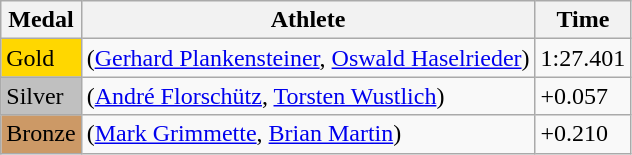<table class="wikitable">
<tr>
<th>Medal</th>
<th>Athlete</th>
<th>Time</th>
</tr>
<tr>
<td bgcolor="gold">Gold</td>
<td> (<a href='#'>Gerhard Plankensteiner</a>, <a href='#'>Oswald Haselrieder</a>)</td>
<td>1:27.401</td>
</tr>
<tr>
<td bgcolor="silver">Silver</td>
<td> (<a href='#'>André Florschütz</a>, <a href='#'>Torsten Wustlich</a>)</td>
<td>+0.057</td>
</tr>
<tr>
<td bgcolor="CC9966">Bronze</td>
<td> (<a href='#'>Mark Grimmette</a>, <a href='#'>Brian Martin</a>)</td>
<td>+0.210</td>
</tr>
</table>
